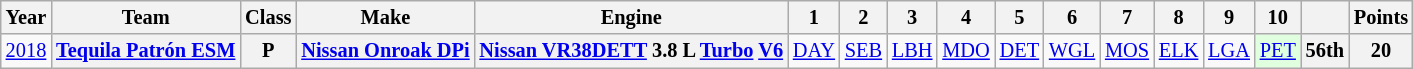<table class="wikitable" style="text-align:center; font-size:85%">
<tr>
<th>Year</th>
<th>Team</th>
<th>Class</th>
<th>Make</th>
<th>Engine</th>
<th>1</th>
<th>2</th>
<th>3</th>
<th>4</th>
<th>5</th>
<th>6</th>
<th>7</th>
<th>8</th>
<th>9</th>
<th>10</th>
<th></th>
<th>Points</th>
</tr>
<tr>
<td><a href='#'>2018</a></td>
<th nowrap><a href='#'>Tequila Patrón ESM</a></th>
<th>P</th>
<th nowrap><a href='#'>Nissan Onroak DPi</a></th>
<th nowrap><a href='#'>Nissan VR38DETT</a> 3.8 L <a href='#'>Turbo</a> <a href='#'>V6</a></th>
<td><a href='#'>DAY</a></td>
<td><a href='#'>SEB</a></td>
<td><a href='#'>LBH</a></td>
<td><a href='#'>MDO</a></td>
<td><a href='#'>DET</a></td>
<td><a href='#'>WGL</a></td>
<td><a href='#'>MOS</a></td>
<td><a href='#'>ELK</a></td>
<td><a href='#'>LGA</a></td>
<td style="background:#DFFFDF;"><a href='#'>PET</a><br></td>
<th>56th</th>
<th>20</th>
</tr>
</table>
